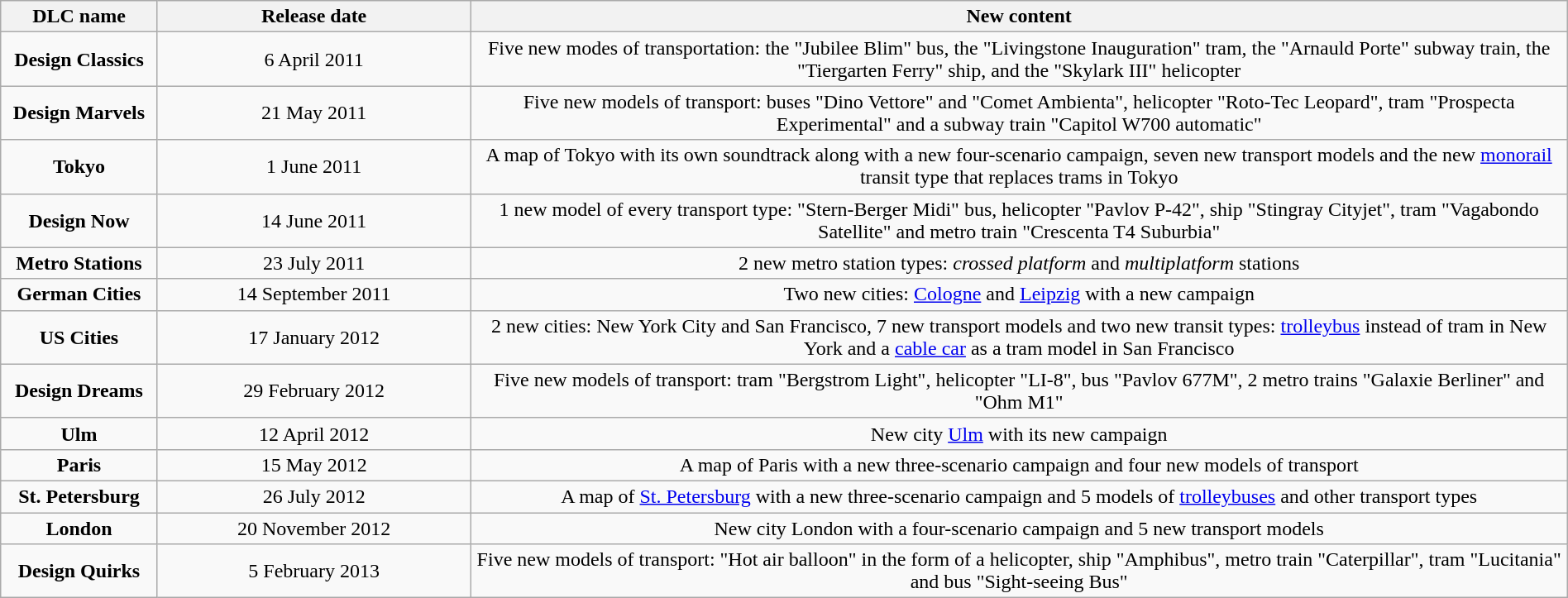<table class="wikitable sortable" width="100%" style="margin:auto; text-align:center">
<tr>
<th width="10%">DLC name</th>
<th width="20%" class="unsortable">Release date</th>
<th width="70%">New content</th>
</tr>
<tr>
<td><strong>Design Classics</strong></td>
<td>6 April 2011</td>
<td>Five new modes of transportation: the "Jubilee Blim" bus, the "Livingstone Inauguration" tram, the "Arnauld Porte" subway train, the "Tiergarten Ferry" ship, and the "Skylark III" helicopter</td>
</tr>
<tr>
<td><strong>Design Marvels</strong></td>
<td>21 May 2011</td>
<td>Five new models of transport: buses "Dino Vettore" and "Comet Ambienta", helicopter "Roto-Tec Leopard", tram "Prospecta Experimental" and a subway train "Capitol W700 automatic"</td>
</tr>
<tr>
<td><strong>Tokyo</strong></td>
<td>1 June 2011</td>
<td>A map of Tokyo with its own soundtrack along with a new four-scenario campaign, seven new transport models and the new <a href='#'>monorail</a> transit type that replaces trams in Tokyo</td>
</tr>
<tr>
<td><strong>Design Now</strong></td>
<td>14 June 2011</td>
<td>1 new model of every transport type: "Stern-Berger Midi" bus, helicopter "Pavlov P-42", ship "Stingray Cityjet", tram "Vagabondo Satellite" and metro train "Crescenta T4 Suburbia"</td>
</tr>
<tr>
<td><strong>Metro Stations</strong></td>
<td>23 July 2011</td>
<td>2 new metro station types: <em>crossed platform</em> and <em>multiplatform</em> stations</td>
</tr>
<tr>
<td><strong>German Cities</strong></td>
<td>14 September 2011</td>
<td>Two new cities: <a href='#'>Cologne</a> and <a href='#'>Leipzig</a> with a new campaign</td>
</tr>
<tr>
<td><strong>US Cities</strong></td>
<td>17 January 2012</td>
<td>2 new cities: New York City and San Francisco, 7 new transport models and two new transit types: <a href='#'>trolleybus</a> instead of tram in New York and a <a href='#'>cable car</a> as a tram model in San Francisco</td>
</tr>
<tr>
<td><strong>Design Dreams</strong></td>
<td>29 February 2012</td>
<td>Five new models of transport: tram "Bergstrom Light", helicopter "LI-8", bus "Pavlov 677M", 2 metro trains "Galaxie Berliner" and "Ohm M1"</td>
</tr>
<tr>
<td><strong>Ulm</strong></td>
<td>12 April 2012</td>
<td>New city <a href='#'>Ulm</a> with its new campaign</td>
</tr>
<tr>
<td><strong>Paris</strong></td>
<td>15 May 2012</td>
<td>A map of Paris with a new three-scenario campaign and four new models of transport</td>
</tr>
<tr>
<td><strong>St. Petersburg</strong></td>
<td>26 July 2012</td>
<td>A map of <a href='#'>St. Petersburg</a> with a new three-scenario campaign and 5 models of <a href='#'>trolleybuses</a> and other transport types</td>
</tr>
<tr>
<td><strong>London</strong></td>
<td>20 November 2012</td>
<td>New city London with a four-scenario campaign and 5 new transport models</td>
</tr>
<tr>
<td><strong>Design Quirks</strong></td>
<td>5 February 2013</td>
<td>Five new models of transport: "Hot air balloon" in the form of a helicopter, ship "Amphibus", metro train "Caterpillar", tram "Lucitania" and bus "Sight-seeing Bus"</td>
</tr>
</table>
